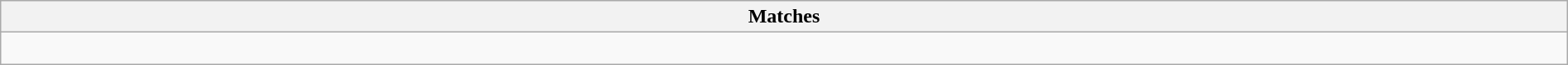<table class="wikitable collapsible collapsed" style="width:100%;">
<tr>
<th>Matches</th>
</tr>
<tr>
<td><br></td>
</tr>
</table>
